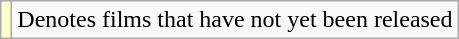<table class="wikitable">
<tr>
<td style="background:#FFFFCC;"></td>
<td>Denotes films that have not yet been released</td>
</tr>
</table>
